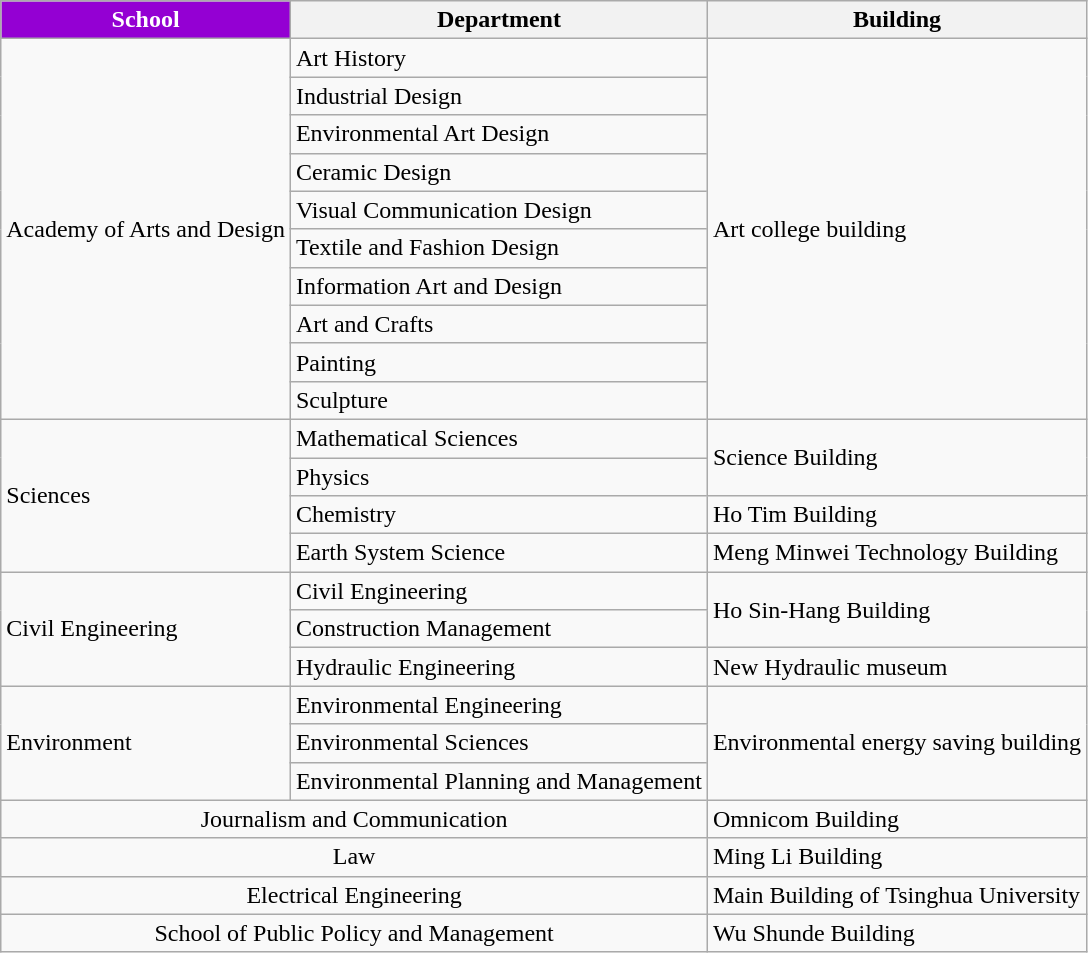<table class="wikitable">
<tr>
<th style="background:#9400d3;color:white">School</th>
<th>Department</th>
<th>Building</th>
</tr>
<tr>
<td rowspan="10">Academy of Arts and Design<br></td>
<td>Art History</td>
<td rowspan="10">Art college building</td>
</tr>
<tr>
<td>Industrial Design</td>
</tr>
<tr>
<td>Environmental Art Design</td>
</tr>
<tr>
<td>Ceramic Design</td>
</tr>
<tr>
<td>Visual Communication Design</td>
</tr>
<tr>
<td>Textile and Fashion Design</td>
</tr>
<tr>
<td>Information Art and Design</td>
</tr>
<tr>
<td>Art and Crafts</td>
</tr>
<tr>
<td>Painting</td>
</tr>
<tr>
<td>Sculpture</td>
</tr>
<tr>
<td rowspan="4">Sciences<br></td>
<td>Mathematical Sciences</td>
<td rowspan="2">Science Building<br></td>
</tr>
<tr>
<td>Physics</td>
</tr>
<tr>
<td>Chemistry</td>
<td>Ho Tim Building</td>
</tr>
<tr>
<td>Earth System Science</td>
<td>Meng Minwei Technology Building</td>
</tr>
<tr>
<td rowspan="3">Civil Engineering<br></td>
<td>Civil Engineering</td>
<td rowspan="2">Ho Sin-Hang Building</td>
</tr>
<tr>
<td>Construction Management</td>
</tr>
<tr>
<td>Hydraulic Engineering</td>
<td>New Hydraulic museum</td>
</tr>
<tr>
<td rowspan="3">Environment</td>
<td>Environmental Engineering</td>
<td rowspan="3">Environmental energy saving building</td>
</tr>
<tr>
<td>Environmental Sciences</td>
</tr>
<tr>
<td>Environmental Planning and Management</td>
</tr>
<tr>
<td colspan="2" style="text-align:center;">Journalism and Communication</td>
<td>Omnicom Building</td>
</tr>
<tr>
<td colspan="2" style="text-align:center;">Law</td>
<td>Ming Li Building</td>
</tr>
<tr>
<td colspan="2" style="text-align:center;">Electrical Engineering</td>
<td>Main Building of Tsinghua University</td>
</tr>
<tr>
<td colspan="2" style="text-align:center;">School of Public Policy and Management</td>
<td>Wu Shunde Building</td>
</tr>
</table>
